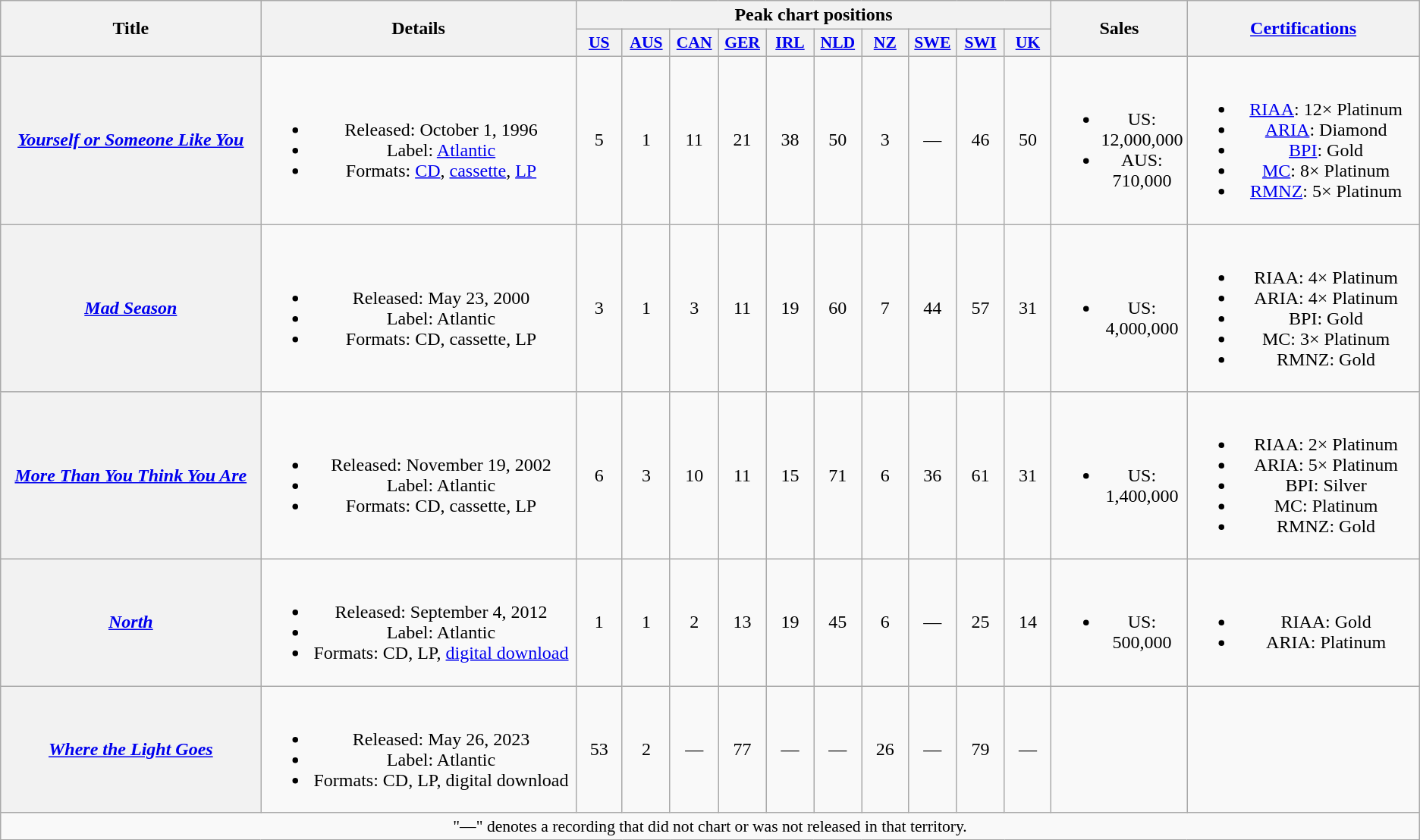<table class="wikitable plainrowheaders" style="text-align:center;">
<tr>
<th scope="col" rowspan="2" style="width:15em;">Title</th>
<th scope="col" rowspan="2" style="width:18em;">Details</th>
<th scope="col" colspan="10">Peak chart positions</th>
<th scope="col" rowspan="2">Sales</th>
<th scope="col" rowspan="2" style="width:13em;"><a href='#'>Certifications</a></th>
</tr>
<tr>
<th scope="col" style="width:2.5em;font-size:90%;"><a href='#'>US</a><br></th>
<th scope="col" style="width:2.5em;font-size:90%;"><a href='#'>AUS</a><br></th>
<th scope="col" style="width:2.5em;font-size:90%;"><a href='#'>CAN</a><br></th>
<th scope="col" style="width:2.5em;font-size:90%;"><a href='#'>GER</a><br></th>
<th scope="col" style="width:2.5em;font-size:90%;"><a href='#'>IRL</a><br></th>
<th scope="col" style="width:2.5em;font-size:90%;"><a href='#'>NLD</a><br></th>
<th scope="col" style="width:2.5em;font-size:90%;"><a href='#'>NZ</a><br></th>
<th scope="col" style="width:2.5em;font-size:90%;"><a href='#'>SWE</a><br></th>
<th scope="col" style="width:2.5em;font-size:90%;"><a href='#'>SWI</a><br></th>
<th scope="col" style="width:2.5em;font-size:90%;"><a href='#'>UK</a><br></th>
</tr>
<tr>
<th scope="row"><em><a href='#'>Yourself or Someone Like You</a></em></th>
<td><br><ul><li>Released: October 1, 1996</li><li>Label: <a href='#'>Atlantic</a></li><li>Formats: <a href='#'>CD</a>, <a href='#'>cassette</a>, <a href='#'>LP</a></li></ul></td>
<td>5</td>
<td>1</td>
<td>11</td>
<td>21</td>
<td>38</td>
<td>50</td>
<td>3</td>
<td>—</td>
<td>46</td>
<td>50</td>
<td><br><ul><li>US: 12,000,000</li><li>AUS: 710,000</li></ul></td>
<td><br><ul><li><a href='#'>RIAA</a>: 12× Platinum</li><li><a href='#'>ARIA</a>: Diamond</li><li><a href='#'>BPI</a>: Gold</li><li><a href='#'>MC</a>: 8× Platinum</li><li><a href='#'>RMNZ</a>: 5× Platinum</li></ul></td>
</tr>
<tr>
<th scope="row"><em><a href='#'>Mad Season</a></em></th>
<td><br><ul><li>Released: May 23, 2000</li><li>Label: Atlantic</li><li>Formats: CD, cassette, LP</li></ul></td>
<td>3</td>
<td>1</td>
<td>3</td>
<td>11</td>
<td>19</td>
<td>60</td>
<td>7</td>
<td>44</td>
<td>57</td>
<td>31</td>
<td><br><ul><li>US: 4,000,000</li></ul></td>
<td><br><ul><li>RIAA: 4× Platinum</li><li>ARIA: 4× Platinum</li><li>BPI: Gold</li><li>MC: 3× Platinum</li><li>RMNZ: Gold</li></ul></td>
</tr>
<tr>
<th scope="row"><em><a href='#'>More Than You Think You Are</a></em></th>
<td><br><ul><li>Released: November 19, 2002</li><li>Label: Atlantic</li><li>Formats: CD, cassette, LP</li></ul></td>
<td>6</td>
<td>3</td>
<td>10</td>
<td>11</td>
<td>15</td>
<td>71</td>
<td>6</td>
<td>36</td>
<td>61</td>
<td>31</td>
<td><br><ul><li>US: 1,400,000</li></ul></td>
<td><br><ul><li>RIAA: 2× Platinum</li><li>ARIA: 5× Platinum</li><li>BPI: Silver</li><li>MC: Platinum</li><li>RMNZ: Gold</li></ul></td>
</tr>
<tr>
<th scope="row"><em><a href='#'>North</a></em></th>
<td><br><ul><li>Released: September 4, 2012</li><li>Label: Atlantic</li><li>Formats: CD, LP, <a href='#'>digital download</a></li></ul></td>
<td>1</td>
<td>1</td>
<td>2</td>
<td>13</td>
<td>19</td>
<td>45</td>
<td>6</td>
<td>—</td>
<td>25</td>
<td>14</td>
<td><br><ul><li>US: 500,000</li></ul></td>
<td><br><ul><li>RIAA: Gold</li><li>ARIA: Platinum</li></ul></td>
</tr>
<tr>
<th scope="row"><em><a href='#'>Where the Light Goes</a></em></th>
<td><br><ul><li>Released: May 26, 2023</li><li>Label: Atlantic</li><li>Formats: CD, LP, digital download</li></ul></td>
<td>53</td>
<td>2</td>
<td>—</td>
<td>77</td>
<td>—</td>
<td>—</td>
<td>26</td>
<td>—</td>
<td>79</td>
<td>—</td>
<td></td>
<td></td>
</tr>
<tr>
<td colspan="15" style="font-size:90%">"—" denotes a recording that did not chart or was not released in that territory.</td>
</tr>
</table>
